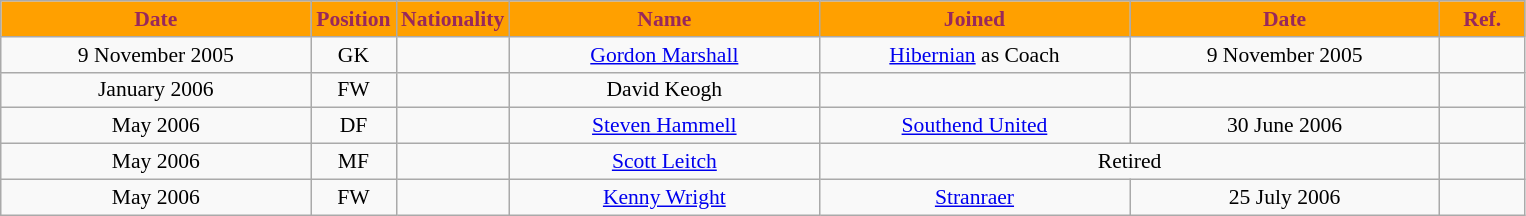<table class="wikitable"  style="text-align:center; font-size:90%; ">
<tr>
<th style="background:#ffa000; color:#98285c; width:200px;">Date</th>
<th style="background:#ffa000; color:#98285c; width:50px;">Position</th>
<th style="background:#ffa000; color:#98285c; width:50px;">Nationality</th>
<th style="background:#ffa000; color:#98285c; width:200px;">Name</th>
<th style="background:#ffa000; color:#98285c; width:200px;">Joined</th>
<th style="background:#ffa000; color:#98285c; width:200px;">Date</th>
<th style="background:#ffa000; color:#98285c; width:50px;">Ref.</th>
</tr>
<tr>
<td>9 November 2005</td>
<td>GK</td>
<td></td>
<td><a href='#'>Gordon Marshall</a></td>
<td><a href='#'>Hibernian</a> as Coach</td>
<td>9 November 2005</td>
<td></td>
</tr>
<tr>
<td>January 2006</td>
<td>FW</td>
<td></td>
<td>David Keogh</td>
<td></td>
<td></td>
<td></td>
</tr>
<tr>
<td>May 2006</td>
<td>DF</td>
<td></td>
<td><a href='#'>Steven Hammell</a></td>
<td><a href='#'>Southend United</a></td>
<td>30 June 2006</td>
<td></td>
</tr>
<tr>
<td>May 2006</td>
<td>MF</td>
<td></td>
<td><a href='#'>Scott Leitch</a></td>
<td colspan="2">Retired</td>
<td></td>
</tr>
<tr>
<td>May 2006</td>
<td>FW</td>
<td></td>
<td><a href='#'>Kenny Wright</a></td>
<td><a href='#'>Stranraer</a></td>
<td>25 July 2006</td>
<td></td>
</tr>
</table>
